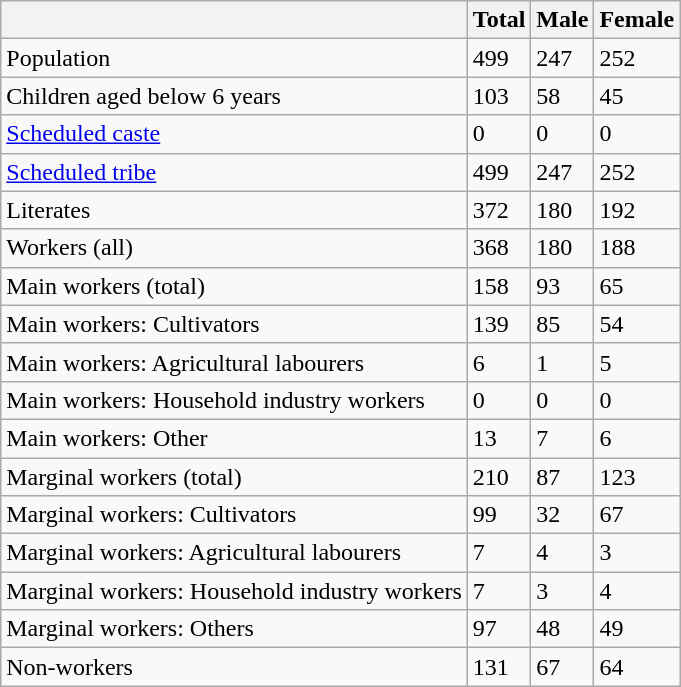<table class="wikitable sortable">
<tr>
<th></th>
<th>Total</th>
<th>Male</th>
<th>Female</th>
</tr>
<tr>
<td>Population</td>
<td>499</td>
<td>247</td>
<td>252</td>
</tr>
<tr>
<td>Children aged below 6 years</td>
<td>103</td>
<td>58</td>
<td>45</td>
</tr>
<tr>
<td><a href='#'>Scheduled caste</a></td>
<td>0</td>
<td>0</td>
<td>0</td>
</tr>
<tr>
<td><a href='#'>Scheduled tribe</a></td>
<td>499</td>
<td>247</td>
<td>252</td>
</tr>
<tr>
<td>Literates</td>
<td>372</td>
<td>180</td>
<td>192</td>
</tr>
<tr>
<td>Workers (all)</td>
<td>368</td>
<td>180</td>
<td>188</td>
</tr>
<tr>
<td>Main workers (total)</td>
<td>158</td>
<td>93</td>
<td>65</td>
</tr>
<tr>
<td>Main workers: Cultivators</td>
<td>139</td>
<td>85</td>
<td>54</td>
</tr>
<tr>
<td>Main workers: Agricultural labourers</td>
<td>6</td>
<td>1</td>
<td>5</td>
</tr>
<tr>
<td>Main workers: Household industry workers</td>
<td>0</td>
<td>0</td>
<td>0</td>
</tr>
<tr>
<td>Main workers: Other</td>
<td>13</td>
<td>7</td>
<td>6</td>
</tr>
<tr>
<td>Marginal workers (total)</td>
<td>210</td>
<td>87</td>
<td>123</td>
</tr>
<tr>
<td>Marginal workers: Cultivators</td>
<td>99</td>
<td>32</td>
<td>67</td>
</tr>
<tr>
<td>Marginal workers: Agricultural labourers</td>
<td>7</td>
<td>4</td>
<td>3</td>
</tr>
<tr>
<td>Marginal workers: Household industry workers</td>
<td>7</td>
<td>3</td>
<td>4</td>
</tr>
<tr>
<td>Marginal workers: Others</td>
<td>97</td>
<td>48</td>
<td>49</td>
</tr>
<tr>
<td>Non-workers</td>
<td>131</td>
<td>67</td>
<td>64</td>
</tr>
</table>
